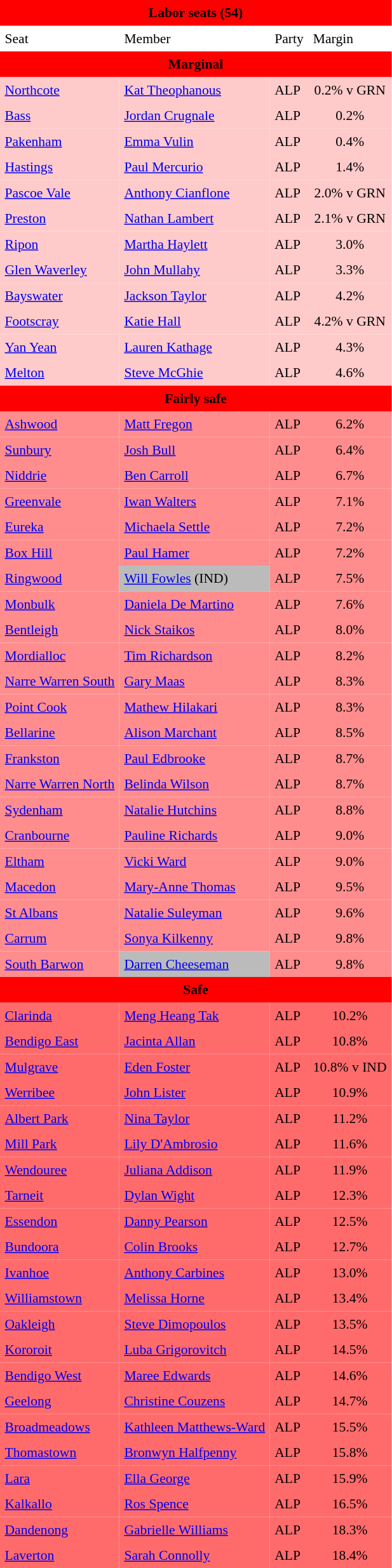<table class="wiktable "toccolours" cellpadding="5" cellspacing="0" style="float:left; margin-right:.5em; margin-top:.4em; font-size:90%">
<tr>
<td colspan="4" style="text-align:center; background:red;"><span><strong>Labor seats (54)</strong></span></td>
</tr>
<tr>
<td>Seat</td>
<td>Member</td>
<td>Party</td>
<td>Margin</td>
</tr>
<tr>
<td colspan="4" style="text-align:center; background:red;"><span><strong>Marginal</strong></span></td>
</tr>
<tr>
<td style="text-align:left; background:#FFCACA;"><a href='#'>Northcote</a></td>
<td style="text-align:left; background:#FFCACA;"><a href='#'>Kat Theophanous</a></td>
<td style="text-align:left; background:#FFCACA;">ALP</td>
<td style="text-align:center; background:#FFCACA;">0.2% v GRN</td>
</tr>
<tr>
<td style="text-align:left; background:#FFCACA;"><a href='#'>Bass</a></td>
<td style="text-align:left; background:#FFCACA;"><a href='#'>Jordan Crugnale</a></td>
<td style="text-align:left; background:#FFCACA;">ALP</td>
<td style="text-align:center; background:#FFCACA;">0.2%</td>
</tr>
<tr>
<td style="text-align:left; background:#FFCACA;"><a href='#'>Pakenham</a></td>
<td style="text-align:left; background:#FFCACA;"><a href='#'>Emma Vulin</a></td>
<td style="text-align:left; background:#FFCACA;">ALP</td>
<td style="text-align:center; background:#FFCACA;">0.4%</td>
</tr>
<tr>
<td style="text-align:left; background:#FFCACA;"><a href='#'>Hastings</a></td>
<td style="text-align:left; background:#FFCACA;"><a href='#'>Paul Mercurio</a></td>
<td style="text-align:left; background:#FFCACA;">ALP</td>
<td style="text-align:center; background:#FFCACA;">1.4%</td>
</tr>
<tr>
<td style="text-align:left; background:#FFCACA;"><a href='#'>Pascoe Vale</a></td>
<td style="text-align:left; background:#FFCACA;"><a href='#'>Anthony Cianflone</a></td>
<td style="text-align:left; background:#FFCACA;">ALP</td>
<td style="text-align:center; background:#FFCACA;">2.0% v GRN</td>
</tr>
<tr>
<td style="text-align:left; background:#FFCACA;"><a href='#'>Preston</a></td>
<td style="text-align:left; background:#FFCACA;"><a href='#'>Nathan Lambert</a></td>
<td style="text-align:left; background:#FFCACA;">ALP</td>
<td style="text-align:center; background:#FFCACA;">2.1% v GRN</td>
</tr>
<tr>
<td style="text-align:left; background:#FFCACA;"><a href='#'>Ripon</a></td>
<td style="text-align:left; background:#FFCACA;"><a href='#'>Martha Haylett</a></td>
<td style="text-align:left; background:#FFCACA;">ALP</td>
<td style="text-align:center; background:#FFCACA;">3.0%</td>
</tr>
<tr>
<td style="text-align:left; background:#FFCACA;"><a href='#'>Glen Waverley</a></td>
<td style="text-align:left; background:#FFCACA;"><a href='#'>John Mullahy</a></td>
<td style="text-align:left; background:#FFCACA;">ALP</td>
<td style="text-align:center; background:#FFCACA;">3.3%</td>
</tr>
<tr>
<td style="text-align:left; background:#FFCACA;"><a href='#'>Bayswater</a></td>
<td style="text-align:left; background:#FFCACA;"><a href='#'>Jackson Taylor</a></td>
<td style="text-align:left; background:#FFCACA;">ALP</td>
<td style="text-align:center; background:#FFCACA;">4.2%</td>
</tr>
<tr>
<td style="text-align:left; background:#FFCACA;"><a href='#'>Footscray</a></td>
<td style="text-align:left; background:#FFCACA;"><a href='#'>Katie Hall</a></td>
<td style="text-align:left; background:#FFCACA;">ALP</td>
<td style="text-align:center; background:#FFCACA;">4.2% v GRN</td>
</tr>
<tr>
<td style="text-align:left; background:#FFCACA;"><a href='#'>Yan Yean</a></td>
<td style="text-align:left; background:#FFCACA;"><a href='#'>Lauren Kathage</a></td>
<td style="text-align:left; background:#FFCACA;">ALP</td>
<td style="text-align:center; background:#FFCACA;">4.3%</td>
</tr>
<tr>
<td style="text-align:left; background:#FFCACA;"><a href='#'>Melton</a></td>
<td style="text-align:left; background:#FFCACA;"><a href='#'>Steve McGhie</a></td>
<td style="text-align:left; background:#FFCACA;">ALP</td>
<td style="text-align:center; background:#FFCACA;">4.6%</td>
</tr>
<tr>
<td colspan="4" style="text-align:center; background:red;"><span><strong>Fairly safe</strong></span></td>
</tr>
<tr>
<td style="text-align:left; background:#FF8D8D;"><a href='#'>Ashwood</a></td>
<td style="text-align:left; background:#FF8D8D;"><a href='#'>Matt Fregon</a></td>
<td style="text-align:left; background:#FF8D8D;">ALP</td>
<td style="text-align:center; background:#FF8D8D;">6.2%</td>
</tr>
<tr>
<td style="text-align:left; background:#FF8D8D;"><a href='#'>Sunbury</a></td>
<td style="text-align:left; background:#FF8D8D;"><a href='#'>Josh Bull</a></td>
<td style="text-align:left; background:#FF8D8D;">ALP</td>
<td style="text-align:center; background:#FF8D8D;">6.4%</td>
</tr>
<tr>
<td style="text-align:left; background:#FF8D8D;"><a href='#'>Niddrie</a></td>
<td style="text-align:left; background:#FF8D8D;"><a href='#'>Ben Carroll</a></td>
<td style="text-align:left; background:#FF8D8D;">ALP</td>
<td style="text-align:center; background:#FF8D8D;">6.7%</td>
</tr>
<tr>
<td style="text-align:left; background:#FF8D8D;"><a href='#'>Greenvale</a></td>
<td style="text-align:left; background:#FF8D8D;"><a href='#'>Iwan Walters</a></td>
<td style="text-align:left; background:#FF8D8D;">ALP</td>
<td style="text-align:center; background:#FF8D8D;">7.1%</td>
</tr>
<tr>
<td style="text-align:left; background:#FF8D8D;"><a href='#'>Eureka</a></td>
<td style="text-align:left; background:#FF8D8D;"><a href='#'>Michaela Settle</a></td>
<td style="text-align:left; background:#FF8D8D;">ALP</td>
<td style="text-align:center; background:#FF8D8D;">7.2%</td>
</tr>
<tr>
<td style="text-align:left; background:#FF8D8D;"><a href='#'>Box Hill</a></td>
<td style="text-align:left; background:#FF8D8D;"><a href='#'>Paul Hamer</a></td>
<td style="text-align:left; background:#FF8D8D;">ALP</td>
<td style="text-align:center; background:#FF8D8D;">7.2%</td>
</tr>
<tr>
<td style="text-align:left; background:#ff8d8d;"><a href='#'>Ringwood</a></td>
<td style="text-align:left; background:#bbb;"><a href='#'>Will Fowles</a> (IND)</td>
<td style="text-align:left; background:#ff8d8d;">ALP</td>
<td style="text-align:center; background:#ff8d8d;">7.5%</td>
</tr>
<tr>
<td style="text-align:left; background:#FF8D8D;"><a href='#'>Monbulk</a></td>
<td style="text-align:left; background:#FF8D8D;"><a href='#'>Daniela De Martino</a></td>
<td style="text-align:left; background:#FF8D8D;">ALP</td>
<td style="text-align:center; background:#FF8D8D;">7.6%</td>
</tr>
<tr>
<td style="text-align:left; background:#FF8D8D;"><a href='#'>Bentleigh</a></td>
<td style="text-align:left; background:#FF8D8D;"><a href='#'>Nick Staikos</a></td>
<td style="text-align:left; background:#FF8D8D;">ALP</td>
<td style="text-align:center; background:#FF8D8D;">8.0%</td>
</tr>
<tr>
<td style="text-align:left; background:#FF8D8D;"><a href='#'>Mordialloc</a></td>
<td style="text-align:left; background:#FF8D8D;"><a href='#'>Tim Richardson</a></td>
<td style="text-align:left; background:#FF8D8D;">ALP</td>
<td style="text-align:center; background:#FF8D8D;">8.2%</td>
</tr>
<tr>
<td style="text-align:left; background:#FF8D8D;"><a href='#'>Narre Warren South</a></td>
<td style="text-align:left; background:#FF8D8D;"><a href='#'>Gary Maas</a></td>
<td style="text-align:left; background:#FF8D8D;">ALP</td>
<td style="text-align:center; background:#FF8D8D;">8.3%</td>
</tr>
<tr>
<td style="text-align:left; background:#FF8D8D;"><a href='#'>Point Cook</a></td>
<td style="text-align:left; background:#FF8D8D;"><a href='#'>Mathew Hilakari</a></td>
<td style="text-align:left; background:#FF8D8D;">ALP</td>
<td style="text-align:center; background:#FF8D8D;">8.3%</td>
</tr>
<tr>
<td style="text-align:left; background:#FF8D8D;"><a href='#'>Bellarine</a></td>
<td style="text-align:left; background:#FF8D8D;"><a href='#'>Alison Marchant</a></td>
<td style="text-align:left; background:#FF8D8D;">ALP</td>
<td style="text-align:center; background:#FF8D8D;">8.5%</td>
</tr>
<tr>
<td style="text-align:left; background:#FF8D8D;"><a href='#'>Frankston</a></td>
<td style="text-align:left; background:#FF8D8D;"><a href='#'>Paul Edbrooke</a></td>
<td style="text-align:left; background:#FF8D8D;">ALP</td>
<td style="text-align:center; background:#FF8D8D;">8.7%</td>
</tr>
<tr>
<td style="text-align:left; background:#FF8D8D;"><a href='#'>Narre Warren North</a></td>
<td style="text-align:left; background:#FF8D8D;"><a href='#'>Belinda Wilson</a></td>
<td style="text-align:left; background:#FF8D8D;">ALP</td>
<td style="text-align:center; background:#FF8D8D;">8.7%</td>
</tr>
<tr>
<td style="text-align:left; background:#FF8D8D;"><a href='#'>Sydenham</a></td>
<td style="text-align:left; background:#FF8D8D;"><a href='#'>Natalie Hutchins</a></td>
<td style="text-align:left; background:#FF8D8D;">ALP</td>
<td style="text-align:center; background:#FF8D8D;">8.8%</td>
</tr>
<tr>
<td style="text-align:left; background:#FF8D8D;"><a href='#'>Cranbourne</a></td>
<td style="text-align:left; background:#FF8D8D;"><a href='#'>Pauline Richards</a></td>
<td style="text-align:left; background:#FF8D8D;">ALP</td>
<td style="text-align:center; background:#FF8D8D;">9.0%</td>
</tr>
<tr>
<td style="text-align:left; background:#FF8D8D;"><a href='#'>Eltham</a></td>
<td style="text-align:left; background:#FF8D8D;"><a href='#'>Vicki Ward</a></td>
<td style="text-align:left; background:#FF8D8D;">ALP</td>
<td style="text-align:center; background:#FF8D8D;">9.0%</td>
</tr>
<tr>
<td style="text-align:left; background:#FF8D8D;"><a href='#'>Macedon</a></td>
<td style="text-align:left; background:#FF8D8D;"><a href='#'>Mary-Anne Thomas</a></td>
<td style="text-align:left; background:#FF8D8D;">ALP</td>
<td style="text-align:center; background:#FF8D8D;">9.5%</td>
</tr>
<tr>
<td style="text-align:left; background:#FF8D8D;"><a href='#'>St Albans</a></td>
<td style="text-align:left; background:#FF8D8D;"><a href='#'>Natalie Suleyman</a></td>
<td style="text-align:left; background:#FF8D8D;">ALP</td>
<td style="text-align:center; background:#FF8D8D;">9.6%</td>
</tr>
<tr>
<td style="text-align:left; background:#FF8D8D;"><a href='#'>Carrum</a></td>
<td style="text-align:left; background:#FF8D8D;"><a href='#'>Sonya Kilkenny</a></td>
<td style="text-align:left; background:#FF8D8D;">ALP</td>
<td style="text-align:center; background:#FF8D8D;">9.8%</td>
</tr>
<tr>
<td style="text-align:left; background:#ff8d8d;"><a href='#'>South Barwon</a></td>
<td style="text-align:left; background:#bbb;"><a href='#'>Darren Cheeseman</a></td>
<td style="text-align:left; background:#ff8d8d;">ALP</td>
<td style="text-align:center; background:#ff8d8d;">9.8%</td>
</tr>
<tr>
<td colspan="4" style="text-align:center; background:red;"><span><strong>Safe</strong></span></td>
</tr>
<tr>
<td style="text-align:left; background:#FF6B6B;"><a href='#'>Clarinda</a></td>
<td style="text-align:left; background:#FF6B6B;"><a href='#'>Meng Heang Tak</a></td>
<td style="text-align:left; background:#FF6B6B;">ALP</td>
<td style="text-align:center; background:#FF6B6B;">10.2%</td>
</tr>
<tr>
<td style="text-align:left; background:#FF6B6B;"><a href='#'>Bendigo East</a></td>
<td style="text-align:left; background:#FF6B6B;"><a href='#'>Jacinta Allan</a></td>
<td style="text-align:left; background:#FF6B6B;">ALP</td>
<td style="text-align:center; background:#FF6B6B;">10.8%</td>
</tr>
<tr>
<td style="text-align:left; background:#FF6B6B;"><a href='#'>Mulgrave</a></td>
<td style="text-align:left; background:#FF6B6B;"><a href='#'>Eden Foster</a></td>
<td style="text-align:left; background:#FF6B6B;">ALP</td>
<td style="text-align:left; background:#FF6B6B;">10.8% v IND</td>
</tr>
<tr>
<td style="text-align:left; background:#FF6B6B;"><a href='#'>Werribee</a></td>
<td style="text-align:left; background:#FF6B6B;"><a href='#'>John Lister</a></td>
<td style="text-align:left; background:#FF6B6B;">ALP</td>
<td style="text-align:center; background:#FF6B6B;">10.9%</td>
</tr>
<tr>
<td style="text-align:left; background:#FF6B6B;"><a href='#'>Albert Park</a></td>
<td style="text-align:left; background:#FF6B6B;"><a href='#'>Nina Taylor</a></td>
<td style="text-align:left; background:#FF6B6B;">ALP</td>
<td style="text-align:center; background:#FF6B6B;">11.2%</td>
</tr>
<tr>
<td style="text-align:left; background:#FF6B6B;"><a href='#'>Mill Park</a></td>
<td style="text-align:left; background:#FF6B6B;"><a href='#'>Lily D'Ambrosio</a></td>
<td style="text-align:left; background:#FF6B6B;">ALP</td>
<td style="text-align:center; background:#FF6B6B;">11.6%</td>
</tr>
<tr>
<td style="text-align:left; background:#FF6B6B;"><a href='#'>Wendouree</a></td>
<td style="text-align:left; background:#FF6B6B;"><a href='#'>Juliana Addison</a></td>
<td style="text-align:left; background:#FF6B6B;">ALP</td>
<td style="text-align:center; background:#FF6B6B;">11.9%</td>
</tr>
<tr>
<td style="text-align:left; background:#FF6B6B;"><a href='#'>Tarneit</a></td>
<td style="text-align:left; background:#FF6B6B;"><a href='#'>Dylan Wight</a></td>
<td style="text-align:left; background:#FF6B6B;">ALP</td>
<td style="text-align:center; background:#FF6B6B;">12.3%</td>
</tr>
<tr>
<td style="text-align:left; background:#FF6B6B;"><a href='#'>Essendon</a></td>
<td style="text-align:left; background:#FF6B6B;"><a href='#'>Danny Pearson</a></td>
<td style="text-align:left; background:#FF6B6B;">ALP</td>
<td style="text-align:center; background:#FF6B6B;">12.5%</td>
</tr>
<tr>
<td style="text-align:left; background:#FF6B6B;"><a href='#'>Bundoora</a></td>
<td style="text-align:left; background:#FF6B6B;"><a href='#'>Colin Brooks</a></td>
<td style="text-align:left; background:#FF6B6B;">ALP</td>
<td style="text-align:center; background:#FF6B6B;">12.7%</td>
</tr>
<tr>
<td style="text-align:left; background:#FF6B6B;"><a href='#'>Ivanhoe</a></td>
<td style="text-align:left; background:#FF6B6B;"><a href='#'>Anthony Carbines</a></td>
<td style="text-align:left; background:#FF6B6B;">ALP</td>
<td style="text-align:center; background:#FF6B6B;">13.0%</td>
</tr>
<tr>
<td style="text-align:left; background:#FF6B6B;"><a href='#'>Williamstown</a></td>
<td style="text-align:left; background:#FF6B6B;"><a href='#'>Melissa Horne</a></td>
<td style="text-align:left; background:#FF6B6B;">ALP</td>
<td style="text-align:center; background:#FF6B6B;">13.4%</td>
</tr>
<tr>
<td style="text-align:left; background:#FF6B6B;"><a href='#'>Oakleigh</a></td>
<td style="text-align:left; background:#FF6B6B;"><a href='#'>Steve Dimopoulos</a></td>
<td style="text-align:left; background:#FF6B6B;">ALP</td>
<td style="text-align:center; background:#FF6B6B;">13.5%</td>
</tr>
<tr>
<td style="text-align:left; background:#FF6B6B;"><a href='#'>Kororoit</a></td>
<td style="text-align:left; background:#FF6B6B;"><a href='#'>Luba Grigorovitch</a></td>
<td style="text-align:left; background:#FF6B6B;">ALP</td>
<td style="text-align:center; background:#FF6B6B;">14.5%</td>
</tr>
<tr>
<td style="text-align:left; background:#FF6B6B;"><a href='#'>Bendigo West</a></td>
<td style="text-align:left; background:#FF6B6B;"><a href='#'>Maree Edwards</a></td>
<td style="text-align:left; background:#FF6B6B;">ALP</td>
<td style="text-align:center; background:#FF6B6B;">14.6%</td>
</tr>
<tr>
<td style="text-align:left; background:#FF6B6B;"><a href='#'>Geelong</a></td>
<td style="text-align:left; background:#FF6B6B;"><a href='#'>Christine Couzens</a></td>
<td style="text-align:left; background:#FF6B6B;">ALP</td>
<td style="text-align:center; background:#FF6B6B;">14.7%</td>
</tr>
<tr>
<td style="text-align:left; background:#FF6B6B;"><a href='#'>Broadmeadows</a></td>
<td style="text-align:left; background:#FF6B6B;"><a href='#'>Kathleen Matthews-Ward</a></td>
<td style="text-align:left; background:#FF6B6B;">ALP</td>
<td style="text-align:center; background:#FF6B6B;">15.5%</td>
</tr>
<tr>
<td style="text-align:left; background:#FF6B6B;"><a href='#'>Thomastown</a></td>
<td style="text-align:left; background:#FF6B6B;"><a href='#'>Bronwyn Halfpenny</a></td>
<td style="text-align:left; background:#FF6B6B;">ALP</td>
<td style="text-align:center; background:#FF6B6B;">15.8%</td>
</tr>
<tr>
<td style="text-align:left; background:#FF6B6B;"><a href='#'>Lara</a></td>
<td style="text-align:left; background:#FF6B6B;"><a href='#'>Ella George</a></td>
<td style="text-align:left; background:#FF6B6B;">ALP</td>
<td style="text-align:center; background:#FF6B6B;">15.9%</td>
</tr>
<tr>
<td style="text-align:left; background:#FF6B6B;"><a href='#'>Kalkallo</a></td>
<td style="text-align:left; background:#FF6B6B;"><a href='#'>Ros Spence</a></td>
<td style="text-align:left; background:#FF6B6B;">ALP</td>
<td style="text-align:center; background:#FF6B6B;">16.5%</td>
</tr>
<tr>
<td style="text-align:left; background:#FF6B6B;"><a href='#'>Dandenong</a></td>
<td style="text-align:left; background:#FF6B6B;"><a href='#'>Gabrielle Williams</a></td>
<td style="text-align:left; background:#FF6B6B;">ALP</td>
<td style="text-align:center; background:#FF6B6B;">18.3%</td>
</tr>
<tr>
<td style="text-align:left; background:#FF6B6B;"><a href='#'>Laverton</a></td>
<td style="text-align:left; background:#FF6B6B;"><a href='#'>Sarah Connolly</a></td>
<td style="text-align:left; background:#FF6B6B;">ALP</td>
<td style="text-align:center; background:#FF6B6B;">18.4%</td>
</tr>
</table>
